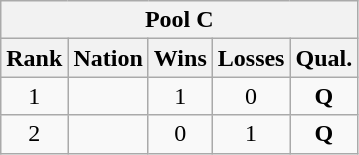<table class="wikitable" style="text-align:center">
<tr>
<th colspan=5 align=center><strong>Pool C</strong></th>
</tr>
<tr>
<th>Rank</th>
<th>Nation</th>
<th>Wins</th>
<th>Losses</th>
<th>Qual.</th>
</tr>
<tr>
<td>1</td>
<td align=left></td>
<td>1</td>
<td>0</td>
<td><strong>Q</strong></td>
</tr>
<tr>
<td>2</td>
<td align=left></td>
<td>0</td>
<td>1</td>
<td><strong>Q</strong></td>
</tr>
</table>
